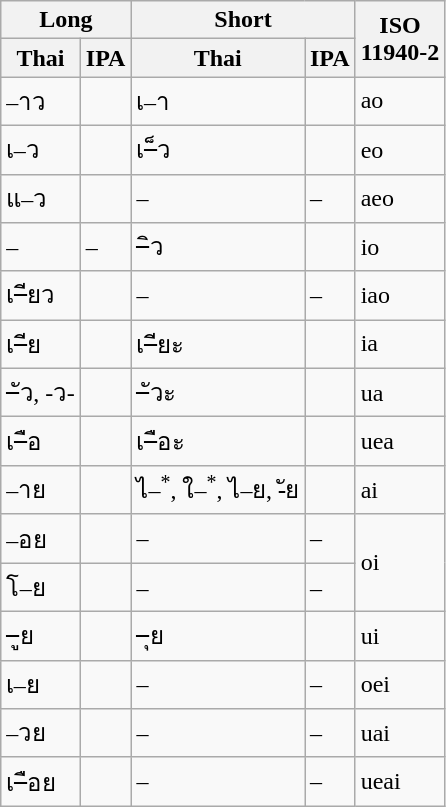<table class="wikitable">
<tr>
<th colspan="2">Long</th>
<th colspan="2">Short</th>
<th rowspan="2">ISO<br>11940-2</th>
</tr>
<tr>
<th>Thai</th>
<th>IPA</th>
<th>Thai</th>
<th>IPA</th>
</tr>
<tr>
<td>–าว</td>
<td></td>
<td>เ–า</td>
<td></td>
<td>ao</td>
</tr>
<tr>
<td>เ–ว</td>
<td></td>
<td>เ–็ว</td>
<td></td>
<td>eo</td>
</tr>
<tr>
<td>แ–ว</td>
<td></td>
<td>–</td>
<td>–</td>
<td>aeo</td>
</tr>
<tr>
<td>–</td>
<td>–</td>
<td>–ิว</td>
<td></td>
<td>io</td>
</tr>
<tr>
<td>เ–ียว</td>
<td></td>
<td>–</td>
<td>–</td>
<td>iao</td>
</tr>
<tr>
<td>เ–ีย</td>
<td></td>
<td>เ–ียะ</td>
<td></td>
<td>ia</td>
</tr>
<tr>
<td>–ัว, -ว-</td>
<td></td>
<td>–ัวะ</td>
<td></td>
<td>ua</td>
</tr>
<tr>
<td>เ–ือ</td>
<td></td>
<td>เ–ือะ</td>
<td></td>
<td>uea</td>
</tr>
<tr>
<td>–าย</td>
<td></td>
<td>ไ–<sup>*</sup>, ใ–<sup>*</sup>, ไ–ย, -ัย</td>
<td></td>
<td>ai</td>
</tr>
<tr>
<td>–อย</td>
<td></td>
<td>–</td>
<td>–</td>
<td rowspan="2">oi</td>
</tr>
<tr>
<td>โ–ย</td>
<td></td>
<td>–</td>
<td>–</td>
</tr>
<tr>
<td>–ูย</td>
<td></td>
<td>–ุย</td>
<td></td>
<td>ui</td>
</tr>
<tr>
<td>เ–ย</td>
<td></td>
<td>–</td>
<td>–</td>
<td>oei</td>
</tr>
<tr>
<td>–วย</td>
<td></td>
<td>–</td>
<td>–</td>
<td>uai</td>
</tr>
<tr>
<td>เ–ือย</td>
<td></td>
<td>–</td>
<td>–</td>
<td>ueai</td>
</tr>
</table>
